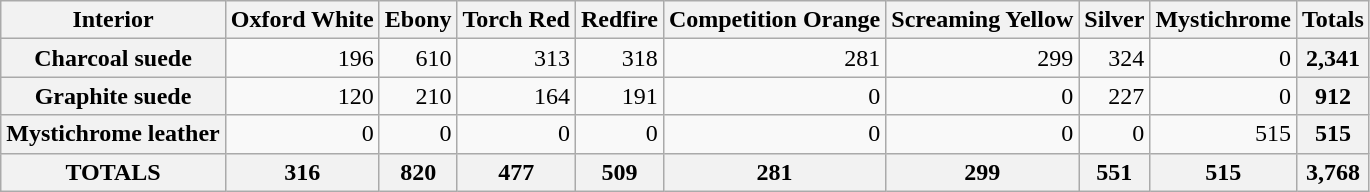<table class=wikitable>
<tr>
<th>Interior</th>
<th>Oxford White</th>
<th>Ebony</th>
<th>Torch Red</th>
<th>Redfire</th>
<th>Competition Orange</th>
<th>Screaming Yellow</th>
<th>Silver</th>
<th>Mystichrome</th>
<th>Totals</th>
</tr>
<tr>
<th>Charcoal suede</th>
<td align=right>196</td>
<td align=right>610</td>
<td align=right>313</td>
<td align=right>318</td>
<td align=right>281</td>
<td align=right>299</td>
<td align=right>324</td>
<td align=right>0</td>
<th>2,341</th>
</tr>
<tr>
<th>Graphite suede</th>
<td align=right>120</td>
<td align=right>210</td>
<td align=right>164</td>
<td align=right>191</td>
<td align=right>0</td>
<td align=right>0</td>
<td align=right>227</td>
<td align=right>0</td>
<th>912</th>
</tr>
<tr>
<th>Mystichrome leather</th>
<td align=right>0</td>
<td align=right>0</td>
<td align=right>0</td>
<td align=right>0</td>
<td align=right>0</td>
<td align=right>0</td>
<td align=right>0</td>
<td align=right>515</td>
<th>515</th>
</tr>
<tr>
<th>TOTALS</th>
<th>316</th>
<th>820</th>
<th>477</th>
<th>509</th>
<th>281</th>
<th>299</th>
<th>551</th>
<th>515</th>
<th>3,768</th>
</tr>
</table>
